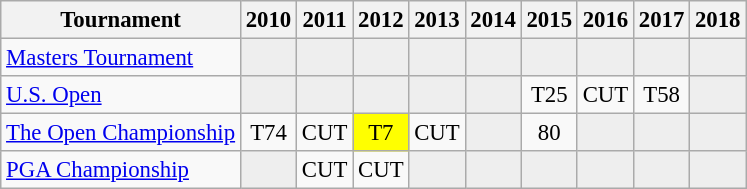<table class="wikitable" style="font-size:95%;text-align:center;">
<tr>
<th>Tournament</th>
<th>2010</th>
<th>2011</th>
<th>2012</th>
<th>2013</th>
<th>2014</th>
<th>2015</th>
<th>2016</th>
<th>2017</th>
<th>2018</th>
</tr>
<tr>
<td align=left><a href='#'>Masters Tournament</a></td>
<td style="background:#eeeeee;"></td>
<td style="background:#eeeeee;"></td>
<td style="background:#eeeeee;"></td>
<td style="background:#eeeeee;"></td>
<td style="background:#eeeeee;"></td>
<td style="background:#eeeeee;"></td>
<td style="background:#eeeeee;"></td>
<td style="background:#eeeeee;"></td>
<td style="background:#eeeeee;"></td>
</tr>
<tr>
<td align=left><a href='#'>U.S. Open</a></td>
<td style="background:#eeeeee;"></td>
<td style="background:#eeeeee;"></td>
<td style="background:#eeeeee;"></td>
<td style="background:#eeeeee;"></td>
<td style="background:#eeeeee;"></td>
<td>T25</td>
<td>CUT</td>
<td>T58</td>
<td style="background:#eeeeee;"></td>
</tr>
<tr>
<td align=left><a href='#'>The Open Championship</a></td>
<td>T74</td>
<td>CUT</td>
<td style="background:yellow;">T7</td>
<td>CUT</td>
<td style="background:#eeeeee;"></td>
<td>80</td>
<td style="background:#eeeeee;"></td>
<td style="background:#eeeeee;"></td>
<td style="background:#eeeeee;"></td>
</tr>
<tr>
<td align=left><a href='#'>PGA Championship</a></td>
<td style="background:#eeeeee;"></td>
<td>CUT</td>
<td>CUT</td>
<td style="background:#eeeeee;"></td>
<td style="background:#eeeeee;"></td>
<td style="background:#eeeeee;"></td>
<td style="background:#eeeeee;"></td>
<td style="background:#eeeeee;"></td>
<td style="background:#eeeeee;"></td>
</tr>
</table>
